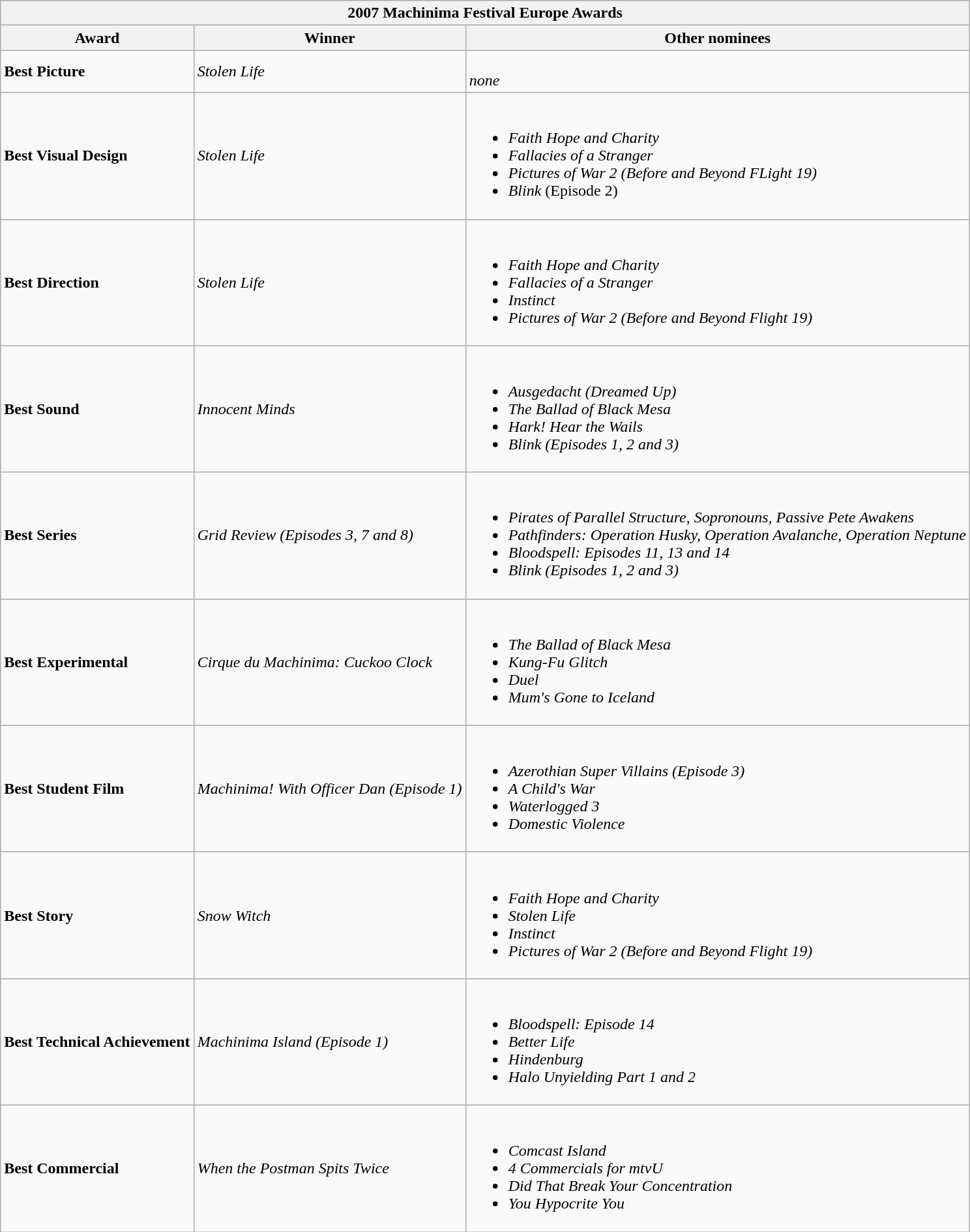<table class="wikitable">
<tr>
<th colspan="3">2007 Machinima Festival Europe Awards</th>
</tr>
<tr>
<th>Award</th>
<th>Winner</th>
<th>Other nominees</th>
</tr>
<tr>
<td><strong>Best Picture</strong></td>
<td><em>Stolen Life</em></td>
<td><br><em>none</em></td>
</tr>
<tr>
<td><strong>Best Visual Design</strong></td>
<td><em>Stolen Life</em></td>
<td><br><ul><li><em>Faith Hope and Charity</em></li><li><em>Fallacies of a Stranger</em></li><li><em>Pictures of War 2 (Before and Beyond FLight 19)</em></li><li><em>Blink</em> (Episode 2)</li></ul></td>
</tr>
<tr>
<td><strong>Best Direction</strong></td>
<td><em>Stolen Life</em></td>
<td><br><ul><li><em>Faith Hope and Charity</em></li><li><em>Fallacies of a Stranger</em></li><li><em>Instinct</em></li><li><em>Pictures of War 2 (Before and Beyond Flight 19)</em></li></ul></td>
</tr>
<tr>
<td><strong>Best Sound</strong></td>
<td><em>Innocent Minds</em></td>
<td><br><ul><li><em>Ausgedacht (Dreamed Up)</em></li><li><em>The Ballad of Black Mesa</em></li><li><em>Hark! Hear the Wails</em></li><li><em>Blink (Episodes 1, 2 and 3)</em></li></ul></td>
</tr>
<tr>
<td><strong>Best Series</strong></td>
<td><em>Grid Review (Episodes 3, 7 and 8)</em></td>
<td><br><ul><li><em>Pirates of Parallel Structure, Sopronouns, Passive Pete Awakens</em></li><li><em>Pathfinders: Operation Husky, Operation Avalanche, Operation Neptune</em></li><li><em>Bloodspell: Episodes 11, 13 and 14</em></li><li><em>Blink (Episodes 1, 2 and 3)</em></li></ul></td>
</tr>
<tr>
<td><strong>Best Experimental</strong></td>
<td><em>Cirque du Machinima: Cuckoo Clock</em></td>
<td><br><ul><li><em>The Ballad of Black Mesa</em></li><li><em>Kung-Fu Glitch</em></li><li><em>Duel</em></li><li><em>Mum's Gone to Iceland</em></li></ul></td>
</tr>
<tr>
<td><strong>Best Student Film</strong></td>
<td><em>Machinima! With Officer Dan (Episode 1)</em></td>
<td><br><ul><li><em>Azerothian Super Villains (Episode 3)</em></li><li><em>A Child's War</em></li><li><em>Waterlogged 3</em></li><li><em>Domestic Violence</em></li></ul></td>
</tr>
<tr>
<td><strong>Best Story</strong></td>
<td><em>Snow Witch</em></td>
<td><br><ul><li><em>Faith Hope and Charity</em></li><li><em>Stolen Life</em></li><li><em>Instinct</em></li><li><em>Pictures of War 2 (Before and Beyond Flight 19)</em></li></ul></td>
</tr>
<tr>
<td><strong>Best Technical Achievement</strong></td>
<td><em>Machinima Island (Episode 1)</em></td>
<td><br><ul><li><em>Bloodspell: Episode 14</em></li><li><em>Better Life</em></li><li><em>Hindenburg</em></li><li><em>Halo Unyielding Part 1 and 2</em></li></ul></td>
</tr>
<tr>
<td><strong>Best Commercial</strong></td>
<td><em>When the Postman Spits Twice</em></td>
<td><br><ul><li><em>Comcast Island</em></li><li><em>4 Commercials for mtvU</em></li><li><em>Did That Break Your Concentration</em></li><li><em>You Hypocrite You</em></li></ul></td>
</tr>
</table>
